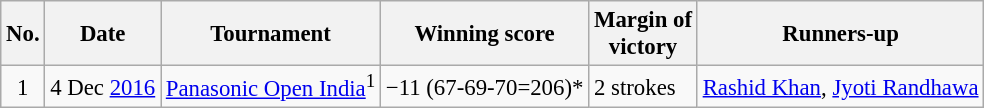<table class="wikitable" style="font-size:95%;">
<tr>
<th>No.</th>
<th>Date</th>
<th>Tournament</th>
<th>Winning score</th>
<th>Margin of<br>victory</th>
<th>Runners-up</th>
</tr>
<tr>
<td align=center>1</td>
<td align=right>4 Dec <a href='#'>2016</a></td>
<td><a href='#'>Panasonic Open India</a><sup>1</sup></td>
<td>−11 (67-69-70=206)*</td>
<td>2 strokes</td>
<td> <a href='#'>Rashid Khan</a>,  <a href='#'>Jyoti Randhawa</a></td>
</tr>
</table>
